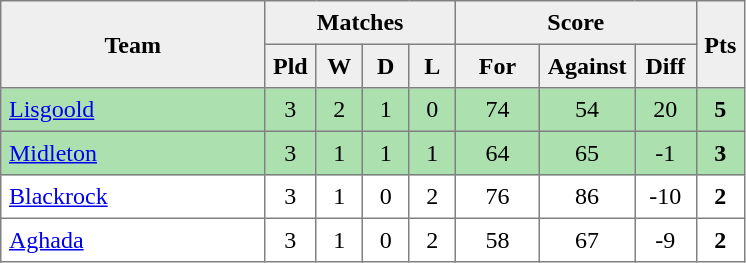<table style=border-collapse:collapse border=1 cellspacing=0 cellpadding=5>
<tr align=center bgcolor=#efefef>
<th rowspan=2 width=165>Team</th>
<th colspan=4>Matches</th>
<th colspan=3>Score</th>
<th rowspan=2width=20>Pts</th>
</tr>
<tr align=center bgcolor=#efefef>
<th width=20>Pld</th>
<th width=20>W</th>
<th width=20>D</th>
<th width=20>L</th>
<th width=45>For</th>
<th width=45>Against</th>
<th width=30>Diff</th>
</tr>
<tr align=center style="background:#ACE1AF;">
<td style="text-align:left;"><a href='#'>Lisgoold</a></td>
<td>3</td>
<td>2</td>
<td>1</td>
<td>0</td>
<td>74</td>
<td>54</td>
<td>20</td>
<td><strong>5</strong></td>
</tr>
<tr align=center style="background:#ACE1AF;">
<td style="text-align:left;"><a href='#'>Midleton</a></td>
<td>3</td>
<td>1</td>
<td>1</td>
<td>1</td>
<td>64</td>
<td>65</td>
<td>-1</td>
<td><strong>3</strong></td>
</tr>
<tr align=center>
<td style="text-align:left;"><a href='#'>Blackrock</a></td>
<td>3</td>
<td>1</td>
<td>0</td>
<td>2</td>
<td>76</td>
<td>86</td>
<td>-10</td>
<td><strong>2</strong></td>
</tr>
<tr align=center>
<td style="text-align:left;"><a href='#'>Aghada</a></td>
<td>3</td>
<td>1</td>
<td>0</td>
<td>2</td>
<td>58</td>
<td>67</td>
<td>-9</td>
<td><strong>2</strong></td>
</tr>
</table>
